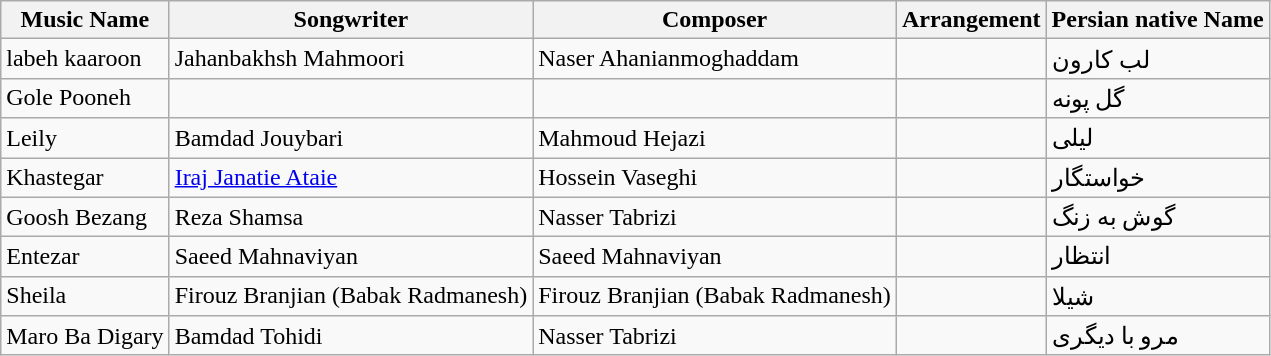<table class="wikitable">
<tr>
<th>Music Name</th>
<th>Songwriter</th>
<th>Composer</th>
<th>Arrangement</th>
<th>Persian native Name</th>
</tr>
<tr>
<td>labeh kaaroon</td>
<td>Jahanbakhsh Mahmoori</td>
<td>Naser Ahanianmoghaddam</td>
<td></td>
<td>لب کارون</td>
</tr>
<tr>
<td>Gole Pooneh</td>
<td></td>
<td></td>
<td></td>
<td>گل پونه</td>
</tr>
<tr>
<td>Leily</td>
<td>Bamdad Jouybari</td>
<td>Mahmoud Hejazi</td>
<td></td>
<td>لیلی</td>
</tr>
<tr>
<td>Khastegar</td>
<td><a href='#'>Iraj Janatie Ataie</a></td>
<td>Hossein Vaseghi</td>
<td></td>
<td>خواستگار</td>
</tr>
<tr>
<td>Goosh Bezang</td>
<td>Reza Shamsa</td>
<td>Nasser Tabrizi</td>
<td></td>
<td>گوش به زنگ</td>
</tr>
<tr>
<td>Entezar</td>
<td>Saeed Mahnaviyan</td>
<td>Saeed Mahnaviyan</td>
<td></td>
<td>انتظار</td>
</tr>
<tr>
<td>Sheila</td>
<td>Firouz Branjian (Babak Radmanesh)</td>
<td>Firouz Branjian (Babak Radmanesh)</td>
<td></td>
<td>شیلا</td>
</tr>
<tr>
<td>Maro Ba Digary</td>
<td>Bamdad Tohidi</td>
<td>Nasser Tabrizi</td>
<td></td>
<td>مرو با دیگری</td>
</tr>
</table>
